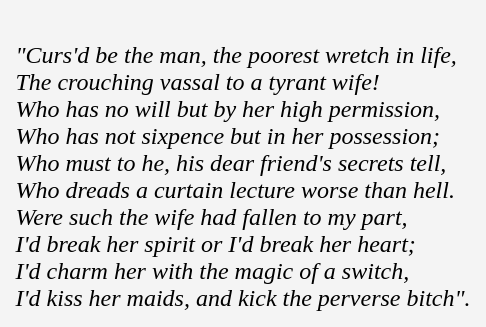<table cellpadding=10 border="0" align=center>
<tr>
<td bgcolor=#f4f4f4><br><em>"Curs'd be the man, the poorest wretch in life,</em><br> 
<em>The crouching vassal to a tyrant wife!</em><br> 
<em>Who has no will but by her high permission,</em><br> 
<em>Who has not sixpence but in her possession;</em><br> 
<em>Who must to he, his dear friend's secrets tell,</em><br>
<em>Who dreads a curtain lecture worse than hell.</em><br>
<em>Were such the wife had fallen to my part,</em><br>
<em>I'd break her spirit or I'd break her heart;</em><br>
<em>I'd charm her with the magic of a switch,</em><br>
<em>I'd kiss her maids, and kick the perverse bitch".</em><br></td>
</tr>
</table>
